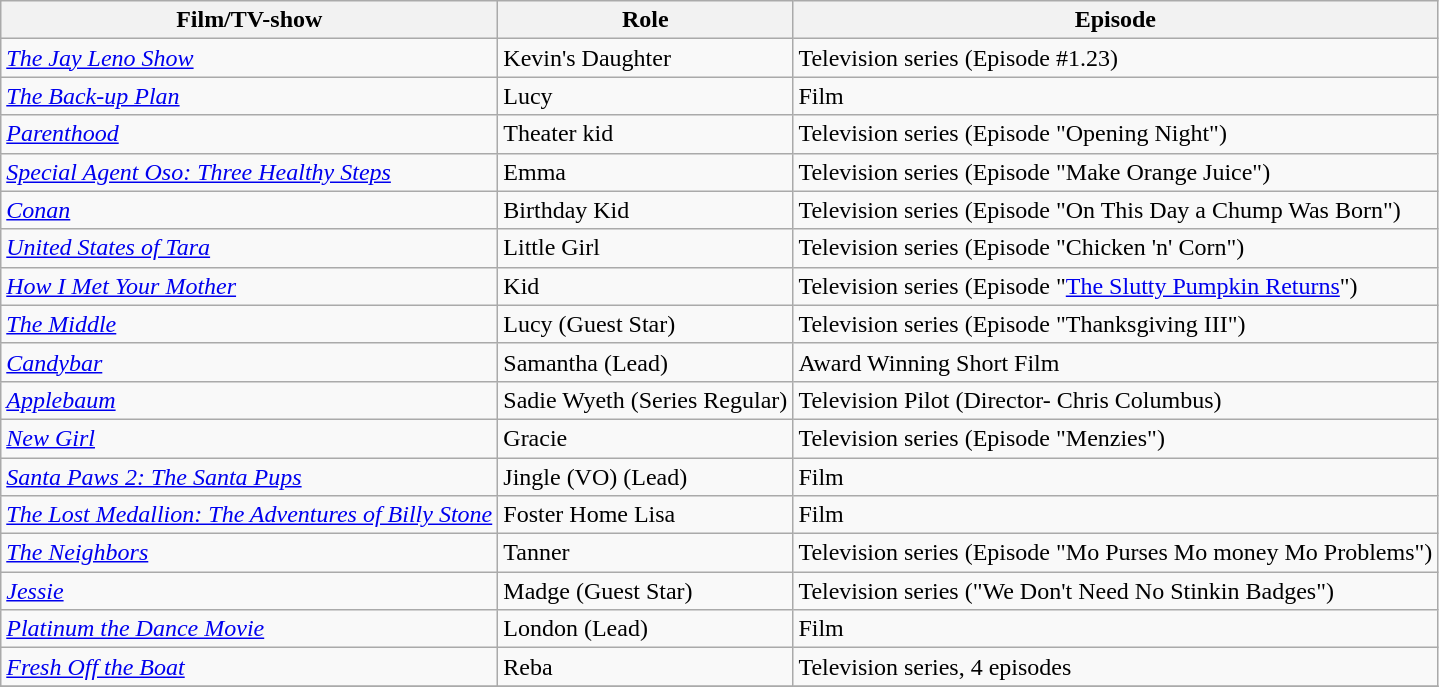<table class="wikitable">
<tr>
<th>Film/TV-show</th>
<th>Role</th>
<th>Episode</th>
</tr>
<tr>
<td><em><a href='#'>The Jay Leno Show</a></em></td>
<td>Kevin's Daughter</td>
<td>Television series (Episode #1.23)</td>
</tr>
<tr>
<td><em><a href='#'>The Back-up Plan</a></em></td>
<td>Lucy</td>
<td>Film</td>
</tr>
<tr>
<td><em><a href='#'>Parenthood</a></em></td>
<td>Theater kid</td>
<td>Television series (Episode "Opening Night")</td>
</tr>
<tr>
<td><em><a href='#'>Special Agent Oso: Three Healthy Steps</a></em></td>
<td>Emma</td>
<td>Television series (Episode "Make Orange Juice")</td>
</tr>
<tr>
<td><em><a href='#'>Conan</a></em></td>
<td>Birthday Kid</td>
<td>Television series (Episode "On This Day a Chump Was Born")</td>
</tr>
<tr>
<td><em><a href='#'>United States of Tara</a></em></td>
<td>Little Girl</td>
<td>Television series (Episode "Chicken 'n' Corn")</td>
</tr>
<tr>
<td><em><a href='#'>How I Met Your Mother</a></em></td>
<td>Kid</td>
<td>Television series (Episode "<a href='#'>The Slutty Pumpkin Returns</a>")</td>
</tr>
<tr>
<td><em><a href='#'>The Middle</a></em></td>
<td>Lucy (Guest Star)</td>
<td>Television series (Episode "Thanksgiving III")</td>
</tr>
<tr>
<td><em><a href='#'>Candybar</a></em></td>
<td>Samantha (Lead)</td>
<td>Award Winning Short Film</td>
</tr>
<tr>
<td><em><a href='#'>Applebaum</a></em></td>
<td>Sadie Wyeth (Series Regular)</td>
<td>Television Pilot (Director- Chris Columbus)</td>
</tr>
<tr>
<td><em><a href='#'>New Girl</a></em></td>
<td>Gracie</td>
<td>Television series (Episode "Menzies")</td>
</tr>
<tr>
<td><em><a href='#'>Santa Paws 2: The Santa Pups</a></em></td>
<td>Jingle (VO) (Lead)</td>
<td>Film</td>
</tr>
<tr>
<td><em><a href='#'>The Lost Medallion: The Adventures of Billy Stone</a></em></td>
<td>Foster Home Lisa</td>
<td>Film</td>
</tr>
<tr>
<td><em><a href='#'>The Neighbors</a></em></td>
<td>Tanner</td>
<td>Television series (Episode "Mo Purses Mo money Mo Problems")</td>
</tr>
<tr>
<td><em><a href='#'>Jessie</a></em></td>
<td>Madge (Guest Star)</td>
<td>Television series ("We Don't Need No Stinkin Badges")</td>
</tr>
<tr>
<td><em><a href='#'>Platinum the Dance Movie</a></em></td>
<td>London (Lead)</td>
<td>Film</td>
</tr>
<tr>
<td><em><a href='#'>Fresh Off the Boat</a></em></td>
<td>Reba</td>
<td>Television series, 4 episodes</td>
</tr>
<tr>
</tr>
</table>
